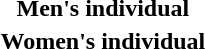<table>
<tr>
<th scope="row">Men's individual<br></th>
<td></td>
<td></td>
<td></td>
</tr>
<tr>
<th scope="row">Women's individual<br></th>
<td></td>
<td></td>
<td></td>
</tr>
</table>
